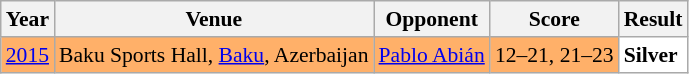<table class="sortable wikitable" style="font-size: 90%;">
<tr>
<th>Year</th>
<th>Venue</th>
<th>Opponent</th>
<th>Score</th>
<th>Result</th>
</tr>
<tr style="background:#FFB069">
<td align="center"><a href='#'>2015</a></td>
<td align="left">Baku Sports Hall, <a href='#'>Baku</a>, Azerbaijan</td>
<td align="left"> <a href='#'>Pablo Abián</a></td>
<td align="left">12–21, 21–23</td>
<td style="text-align:left; background:white"> <strong>Silver</strong></td>
</tr>
</table>
